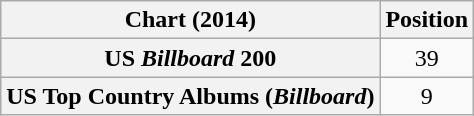<table class="wikitable sortable plainrowheaders" style="text-align:center;">
<tr>
<th scope="col">Chart (2014)</th>
<th scope="col">Position</th>
</tr>
<tr>
<th scope="row">US <em>Billboard</em> 200</th>
<td>39</td>
</tr>
<tr>
<th scope="row">US Top Country Albums (<em>Billboard</em>)</th>
<td>9</td>
</tr>
</table>
